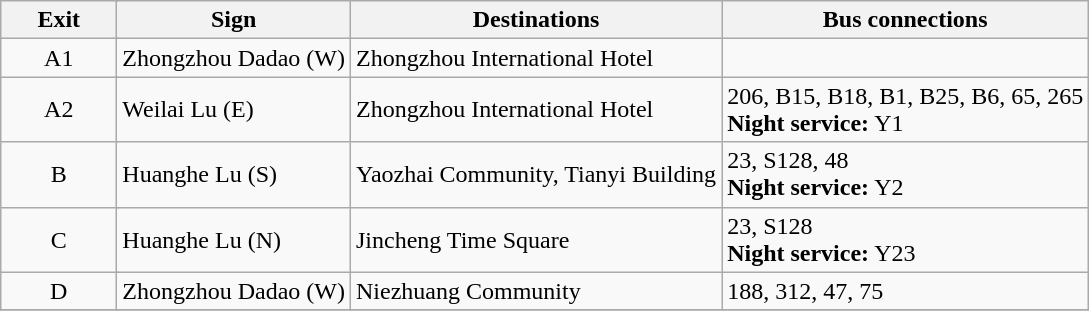<table class=wikitable>
<tr>
<th style="width:70px" colspan=4>Exit</th>
<th>Sign</th>
<th>Destinations</th>
<th>Bus connections</th>
</tr>
<tr>
<td align=center colspan=4>A1</td>
<td>Zhongzhou Dadao (W)</td>
<td>Zhongzhou International Hotel</td>
<td></td>
</tr>
<tr>
<td align=center colspan=4>A2</td>
<td>Weilai Lu (E)</td>
<td>Zhongzhou International Hotel</td>
<td>206, B15, B18, B1, B25, B6, 65, 265<br><strong>Night service:</strong> Y1</td>
</tr>
<tr>
<td align=center colspan=4>B</td>
<td>Huanghe Lu (S)</td>
<td>Yaozhai Community, Tianyi Building</td>
<td>23, S128, 48<br><strong>Night service:</strong> Y2</td>
</tr>
<tr>
<td align=center colspan=4>C</td>
<td>Huanghe Lu (N)</td>
<td>Jincheng Time Square</td>
<td>23, S128<br><strong>Night service:</strong> Y23</td>
</tr>
<tr>
<td align=center colspan=4>D</td>
<td>Zhongzhou Dadao (W)</td>
<td>Niezhuang Community</td>
<td>188, 312, 47, 75</td>
</tr>
<tr>
</tr>
</table>
